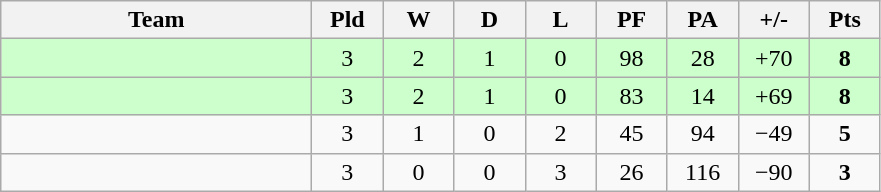<table class="wikitable" style="text-align: center;">
<tr>
<th width="200">Team</th>
<th width="40">Pld</th>
<th width="40">W</th>
<th width="40">D</th>
<th width="40">L</th>
<th width="40">PF</th>
<th width="40">PA</th>
<th width="40">+/-</th>
<th width="40">Pts</th>
</tr>
<tr bgcolor=ccffcc>
<td align=left></td>
<td>3</td>
<td>2</td>
<td>1</td>
<td>0</td>
<td>98</td>
<td>28</td>
<td>+70</td>
<td><strong>8</strong></td>
</tr>
<tr bgcolor=ccffcc>
<td align=left></td>
<td>3</td>
<td>2</td>
<td>1</td>
<td>0</td>
<td>83</td>
<td>14</td>
<td>+69</td>
<td><strong>8</strong></td>
</tr>
<tr>
<td align=left></td>
<td>3</td>
<td>1</td>
<td>0</td>
<td>2</td>
<td>45</td>
<td>94</td>
<td>−49</td>
<td><strong>5</strong></td>
</tr>
<tr>
<td align=left></td>
<td>3</td>
<td>0</td>
<td>0</td>
<td>3</td>
<td>26</td>
<td>116</td>
<td>−90</td>
<td><strong>3</strong></td>
</tr>
</table>
